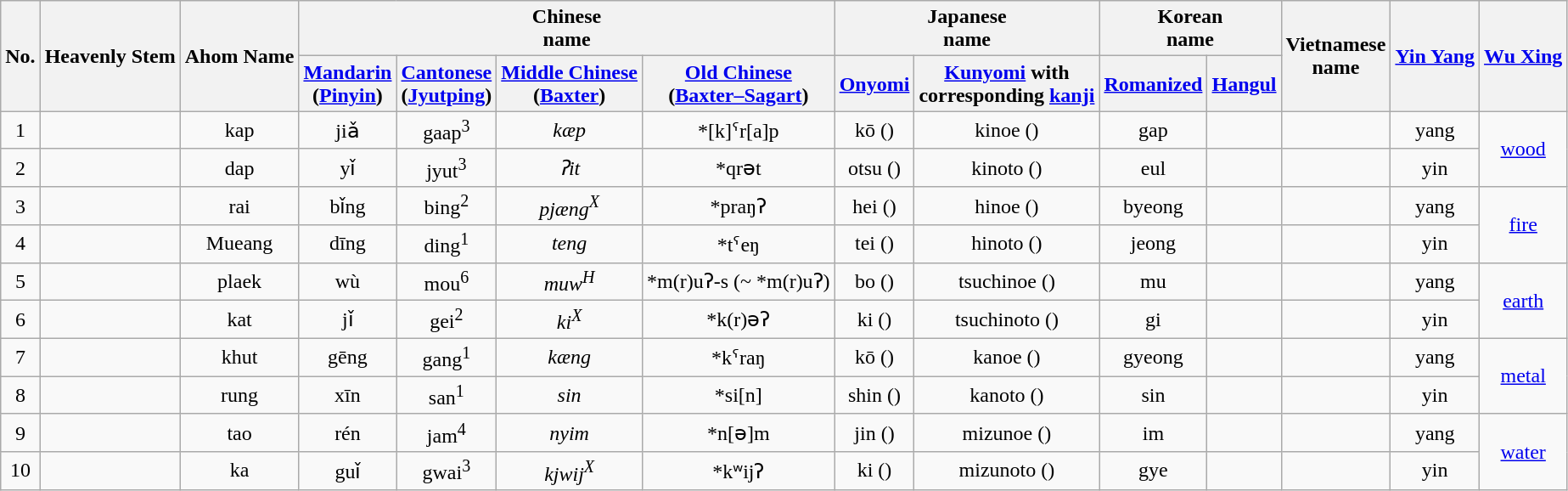<table class="wikitable">
<tr>
<th rowspan=2>No.</th>
<th rowspan=2>Heavenly Stem</th>
<th rowspan="2">Ahom Name</th>
<th colspan="4">Chinese<br>name</th>
<th colspan=2>Japanese<br>name</th>
<th colspan=2>Korean<br>name</th>
<th rowspan=2>Vietnamese<br>name</th>
<th rowspan=2><a href='#'>Yin Yang</a></th>
<th rowspan=2><a href='#'>Wu Xing</a></th>
</tr>
<tr>
<th><a href='#'>Mandarin</a><br>(<a href='#'>Pinyin</a>)</th>
<th><a href='#'>Cantonese</a><br>(<a href='#'>Jyutping</a>)</th>
<th><a href='#'>Middle Chinese</a><br>(<a href='#'>Baxter</a>)</th>
<th><a href='#'>Old Chinese</a><br>(<a href='#'>Baxter–Sagart</a>)</th>
<th><a href='#'>Onyomi</a></th>
<th><a href='#'>Kunyomi</a> with<br>corresponding <a href='#'>kanji</a></th>
<th><a href='#'>Romanized</a></th>
<th><a href='#'>Hangul</a></th>
</tr>
<tr align="center">
<td>1</td>
<td></td>
<td>kap</td>
<td>jiǎ</td>
<td>gaap<sup>3</sup></td>
<td><em>kæp</em></td>
<td>*[k]ˤr[a]p</td>
<td>kō ()</td>
<td>kinoe ()</td>
<td>gap</td>
<td></td>
<td></td>
<td>yang</td>
<td rowspan=2><a href='#'>wood</a></td>
</tr>
<tr align="center">
<td>2</td>
<td></td>
<td>dap</td>
<td>yǐ</td>
<td>jyut<sup>3</sup></td>
<td><em>ʔit</em></td>
<td>*qrət</td>
<td>otsu ()</td>
<td>kinoto ()</td>
<td>eul</td>
<td></td>
<td></td>
<td>yin</td>
</tr>
<tr align="center">
<td>3</td>
<td></td>
<td>rai</td>
<td>bǐng</td>
<td>bing<sup>2</sup></td>
<td><em>pjæng<sup>X</sup></em></td>
<td>*praŋʔ</td>
<td>hei ()</td>
<td>hinoe ()</td>
<td>byeong</td>
<td></td>
<td></td>
<td>yang</td>
<td rowspan=2><a href='#'>fire</a></td>
</tr>
<tr align="center">
<td>4</td>
<td></td>
<td>Mueang</td>
<td>dīng</td>
<td>ding<sup>1</sup></td>
<td><em>teng</em></td>
<td>*tˤeŋ</td>
<td>tei ()</td>
<td>hinoto ()</td>
<td>jeong</td>
<td></td>
<td></td>
<td>yin</td>
</tr>
<tr align="center">
<td>5</td>
<td></td>
<td>plaek</td>
<td>wù</td>
<td>mou<sup>6</sup></td>
<td><em>muw<sup>H</sup></em></td>
<td>*m(r)uʔ-s (~ *m(r)uʔ)</td>
<td>bo ()</td>
<td>tsuchinoe ()</td>
<td>mu</td>
<td></td>
<td></td>
<td>yang</td>
<td rowspan=2><a href='#'>earth</a></td>
</tr>
<tr align="center">
<td>6</td>
<td></td>
<td>kat</td>
<td>jǐ</td>
<td>gei<sup>2</sup></td>
<td><em>ki<sup>X</sup></em></td>
<td>*k(r)əʔ</td>
<td>ki ()</td>
<td>tsuchinoto ()</td>
<td>gi</td>
<td></td>
<td></td>
<td>yin</td>
</tr>
<tr align="center">
<td>7</td>
<td></td>
<td>khut</td>
<td>gēng</td>
<td>gang<sup>1</sup></td>
<td><em>kæng</em></td>
<td>*kˤraŋ</td>
<td>kō ()</td>
<td>kanoe ()</td>
<td>gyeong</td>
<td></td>
<td></td>
<td>yang</td>
<td rowspan=2><a href='#'>metal</a></td>
</tr>
<tr align="center">
<td>8</td>
<td></td>
<td>rung</td>
<td>xīn</td>
<td>san<sup>1</sup></td>
<td><em>sin</em></td>
<td>*si[n]</td>
<td>shin ()</td>
<td>kanoto ()</td>
<td>sin</td>
<td></td>
<td></td>
<td>yin</td>
</tr>
<tr align="center">
<td>9</td>
<td></td>
<td>tao</td>
<td>rén</td>
<td>jam<sup>4</sup></td>
<td><em>nyim</em></td>
<td>*n[ə]m</td>
<td>jin ()</td>
<td>mizunoe ()</td>
<td>im</td>
<td></td>
<td></td>
<td>yang</td>
<td rowspan=2><a href='#'>water</a></td>
</tr>
<tr align="center">
<td>10</td>
<td></td>
<td>ka</td>
<td>guǐ</td>
<td>gwai<sup>3</sup></td>
<td><em>kjwij<sup>X</sup></em></td>
<td>*kʷijʔ</td>
<td>ki ()</td>
<td>mizunoto ()</td>
<td>gye</td>
<td></td>
<td></td>
<td>yin</td>
</tr>
</table>
